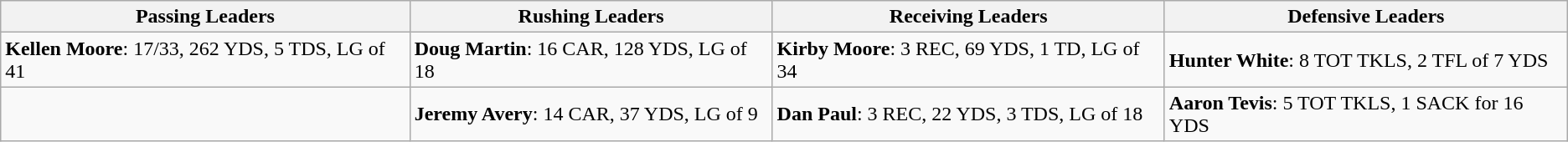<table class="wikitable">
<tr>
<th>Passing Leaders</th>
<th>Rushing Leaders</th>
<th>Receiving Leaders</th>
<th>Defensive Leaders</th>
</tr>
<tr>
<td><strong>Kellen Moore</strong>: 17/33, 262 YDS, 5 TDS, LG of 41</td>
<td><strong>Doug Martin</strong>: 16 CAR, 128 YDS, LG of 18</td>
<td><strong>Kirby Moore</strong>: 3 REC, 69 YDS, 1 TD, LG of 34</td>
<td><strong>Hunter White</strong>: 8 TOT TKLS, 2 TFL of 7 YDS</td>
</tr>
<tr>
<td></td>
<td><strong>Jeremy Avery</strong>: 14 CAR, 37 YDS, LG of 9</td>
<td><strong>Dan Paul</strong>: 3 REC, 22 YDS, 3 TDS, LG of 18</td>
<td><strong>Aaron Tevis</strong>: 5 TOT TKLS, 1 SACK for 16 YDS</td>
</tr>
</table>
